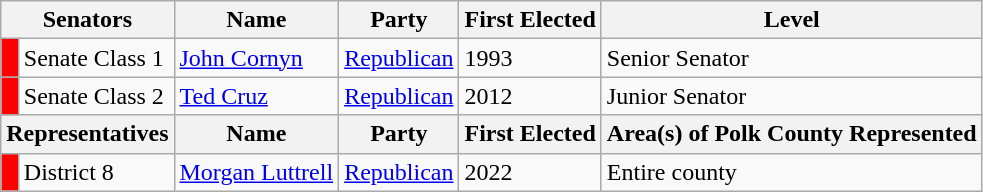<table class=wikitable>
<tr>
<th colspan=2 align=center valign=bottom><strong>Senators</strong></th>
<th align=center valign=bottom><strong>Name</strong></th>
<th align=center valign=bottom><strong>Party</strong></th>
<th align=center valign=bottom><strong>First Elected</strong></th>
<th align=center valign=bottom><strong>Level</strong></th>
</tr>
<tr>
<td bgcolor="red"> </td>
<td>Senate Class 1</td>
<td><a href='#'>John Cornyn</a></td>
<td><a href='#'>Republican</a></td>
<td>1993</td>
<td>Senior Senator</td>
</tr>
<tr>
<td bgcolor="red"> </td>
<td>Senate Class 2</td>
<td><a href='#'>Ted Cruz</a></td>
<td><a href='#'>Republican</a></td>
<td>2012</td>
<td>Junior Senator</td>
</tr>
<tr>
<th colspan=2 align=center valign=bottom><strong>Representatives</strong></th>
<th align=center valign=bottom><strong>Name</strong></th>
<th align=center valign=bottom><strong>Party</strong></th>
<th align=center valign=bottom><strong>First Elected</strong></th>
<th align=center valign=bottom><strong>Area(s) of Polk County Represented</strong></th>
</tr>
<tr>
<td bgcolor="red"> </td>
<td>District 8</td>
<td><a href='#'>Morgan Luttrell</a></td>
<td><a href='#'>Republican</a></td>
<td>2022</td>
<td>Entire county</td>
</tr>
</table>
